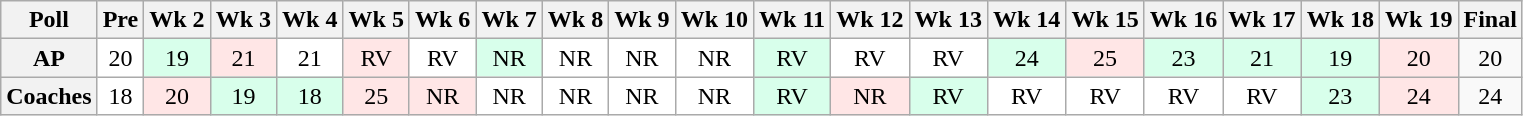<table class="wikitable" style="white-space:nowrap;">
<tr>
<th>Poll</th>
<th>Pre</th>
<th>Wk 2</th>
<th>Wk 3</th>
<th>Wk 4</th>
<th>Wk 5</th>
<th>Wk 6</th>
<th>Wk 7</th>
<th>Wk 8</th>
<th>Wk 9</th>
<th>Wk 10</th>
<th>Wk 11</th>
<th>Wk 12</th>
<th>Wk 13</th>
<th>Wk 14</th>
<th>Wk 15</th>
<th>Wk 16</th>
<th>Wk 17</th>
<th>Wk 18</th>
<th>Wk 19</th>
<th>Final</th>
</tr>
<tr style="text-align:center;">
<th>AP</th>
<td style="background:#FFF;">20</td>
<td style="background:#D8FFEB;">19</td>
<td style="background:#FFE6E6;">21</td>
<td style="background:#FFF;">21</td>
<td style="background:#FFE6E6;">RV</td>
<td style="background:#FFF;">RV</td>
<td style="background:#D8FFEB;">NR</td>
<td style="background:#FFF;">NR</td>
<td style="background:#FFF;">NR</td>
<td style="background:#FFF;">NR</td>
<td style="background:#D8FFEB;">RV</td>
<td style="background:#FFF;">RV</td>
<td style="background:#FFF;">RV</td>
<td style="background:#D8FFEB;">24</td>
<td style="background:#FFE6E6;">25</td>
<td style="background:#D8FFEB;">23</td>
<td style="background:#D8FFEB;">21</td>
<td style="background:#D8FFEB;">19</td>
<td style="background:#FFE6E6;">20</td>
<td>20</td>
</tr>
<tr style="text-align:center;">
<th>Coaches</th>
<td style="background:#FFF;">18</td>
<td style="background:#FFE6E6;">20</td>
<td style="background:#D8FFEB;">19</td>
<td style="background:#D8FFEB;">18</td>
<td style="background:#FFE6E6;">25</td>
<td style="background:#FFE6E6;">NR</td>
<td style="background:#FFF;">NR</td>
<td style="background:#FFF;">NR</td>
<td style="background:#FFF;">NR</td>
<td style="background:#FFF;">NR</td>
<td style="background:#D8FFEB;">RV</td>
<td style="background:#FFE6E6;">NR</td>
<td style="background:#D8FFEB;">RV</td>
<td style="background:#FFF;">RV</td>
<td style="background:#FFF;">RV</td>
<td style="background:#FFF;">RV</td>
<td style="background:#FFF;">RV</td>
<td style="background:#D8FFEB;">23</td>
<td style="background:#FFE6E6;">24</td>
<td>24</td>
</tr>
</table>
